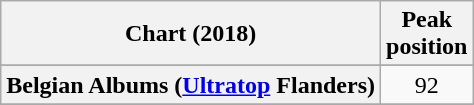<table class="wikitable sortable plainrowheaders" style="text-align:center">
<tr>
<th scope="col">Chart (2018)</th>
<th scope="col">Peak<br> position</th>
</tr>
<tr>
</tr>
<tr>
<th scope="row">Belgian Albums (<a href='#'>Ultratop</a> Flanders)</th>
<td>92</td>
</tr>
<tr>
</tr>
<tr>
</tr>
<tr>
</tr>
<tr>
</tr>
</table>
